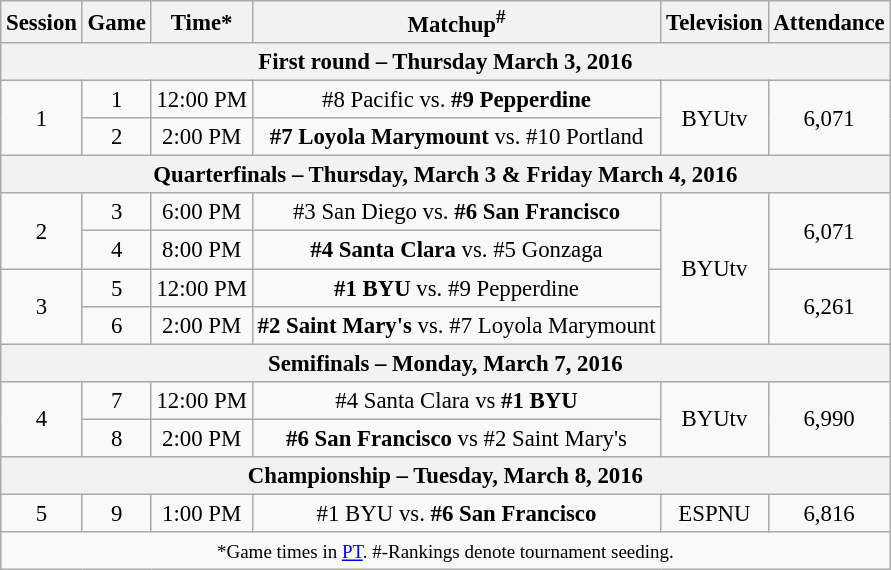<table class="wikitable" style="font-size: 95%;text-align:center">
<tr>
<th>Session</th>
<th>Game</th>
<th>Time*</th>
<th>Matchup<sup>#</sup></th>
<th>Television</th>
<th>Attendance</th>
</tr>
<tr>
<th colspan=6>First round – Thursday March 3, 2016</th>
</tr>
<tr>
<td rowspan=2>1</td>
<td>1</td>
<td>12:00 PM</td>
<td>#8 Pacific vs. <strong>#9 Pepperdine</strong></td>
<td rowspan=2><div>BYUtv</div></td>
<td rowspan=2><div>6,071</div></td>
</tr>
<tr>
<td>2</td>
<td>2:00 PM</td>
<td><strong>#7 Loyola Marymount</strong> vs. #10 Portland</td>
</tr>
<tr>
<th colspan=6>Quarterfinals – Thursday, March 3 & Friday March 4, 2016</th>
</tr>
<tr>
<td rowspan=2>2</td>
<td>3</td>
<td>6:00 PM</td>
<td>#3 San Diego vs. <strong>#6 San Francisco</strong></td>
<td rowspan=4><div>BYUtv</div></td>
<td rowspan=2><div>6,071</div></td>
</tr>
<tr>
<td>4</td>
<td>8:00 PM</td>
<td><strong>#4 Santa Clara</strong> vs. #5 Gonzaga</td>
</tr>
<tr>
<td rowspan=2>3</td>
<td>5</td>
<td>12:00 PM</td>
<td><strong>#1 BYU</strong> vs. #9 Pepperdine</td>
<td rowspan=2><div>6,261</div></td>
</tr>
<tr>
<td>6</td>
<td>2:00 PM</td>
<td><strong>#2 Saint Mary's</strong> vs. #7 Loyola Marymount</td>
</tr>
<tr>
<th colspan=6>Semifinals – Monday, March 7, 2016</th>
</tr>
<tr>
<td rowspan=2>4</td>
<td>7</td>
<td>12:00 PM</td>
<td>#4 Santa Clara vs <strong>#1 BYU</strong></td>
<td rowspan=2><div>BYUtv</div></td>
<td rowspan=2><div>6,990</div></td>
</tr>
<tr>
<td>8</td>
<td>2:00 PM</td>
<td><strong>#6 San Francisco</strong> vs #2 Saint Mary's</td>
</tr>
<tr>
<th colspan=6>Championship – Tuesday, March 8, 2016</th>
</tr>
<tr>
<td>5</td>
<td>9</td>
<td>1:00 PM</td>
<td>#1 BYU vs. <strong>#6 San Francisco</strong></td>
<td rowspan=1><div>ESPNU</div></td>
<td rowspan=1><div>6,816</div></td>
</tr>
<tr>
<td colspan=6><small>*Game times in <a href='#'>PT</a>. #-Rankings denote tournament seeding.</small></td>
</tr>
</table>
